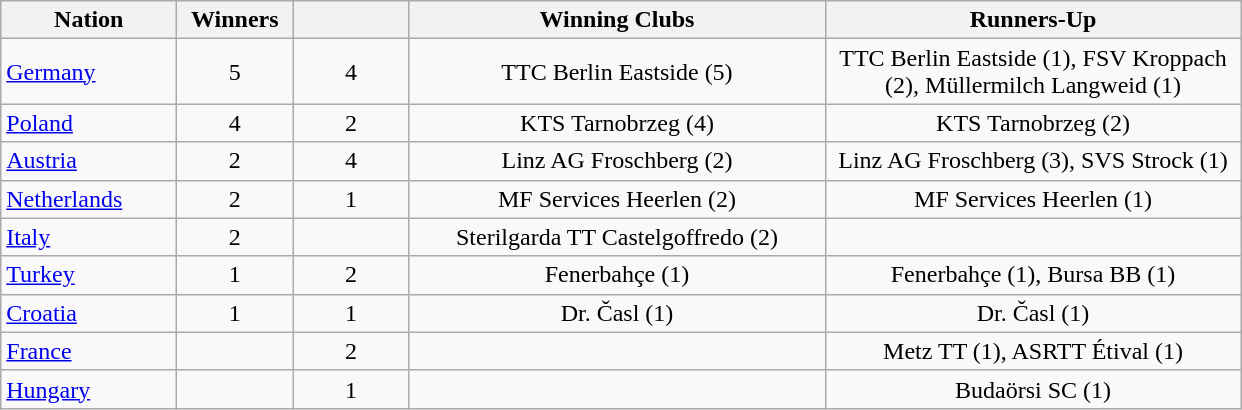<table class="wikitable sortable" style="text-align: center;">
<tr>
<th width=110>Nation</th>
<th width=70>Winners</th>
<th width=70></th>
<th width=270>Winning Clubs</th>
<th width=270>Runners-Up</th>
</tr>
<tr>
<td align=left> <a href='#'>Germany</a></td>
<td>5</td>
<td>4</td>
<td>TTC Berlin Eastside (5)</td>
<td>TTC Berlin Eastside (1), FSV Kroppach (2), Müllermilch Langweid (1)</td>
</tr>
<tr>
<td align=left> <a href='#'>Poland</a></td>
<td>4</td>
<td>2</td>
<td>KTS Tarnobrzeg (4)</td>
<td>KTS Tarnobrzeg (2)</td>
</tr>
<tr>
<td align=left> <a href='#'>Austria</a></td>
<td>2</td>
<td>4</td>
<td>Linz AG Froschberg (2)</td>
<td>Linz AG Froschberg (3), SVS Strock (1)</td>
</tr>
<tr>
<td align=left> <a href='#'>Netherlands</a></td>
<td>2</td>
<td>1</td>
<td>MF Services Heerlen (2)</td>
<td>MF Services Heerlen (1)</td>
</tr>
<tr>
<td align=left> <a href='#'>Italy</a></td>
<td>2</td>
<td></td>
<td>Sterilgarda TT Castelgoffredo (2)</td>
<td></td>
</tr>
<tr>
<td align=left> <a href='#'>Turkey</a></td>
<td align=center>1</td>
<td>2</td>
<td>Fenerbahçe (1)</td>
<td>Fenerbahçe (1), Bursa BB (1)</td>
</tr>
<tr>
<td align=left> <a href='#'>Croatia</a></td>
<td>1</td>
<td>1</td>
<td>Dr. Časl (1)</td>
<td>Dr. Časl (1)</td>
</tr>
<tr>
<td align=left> <a href='#'>France</a></td>
<td></td>
<td>2</td>
<td></td>
<td>Metz TT (1), ASRTT Étival (1)</td>
</tr>
<tr>
<td align=left> <a href='#'>Hungary</a></td>
<td></td>
<td>1</td>
<td></td>
<td>Budaörsi SC (1)</td>
</tr>
</table>
